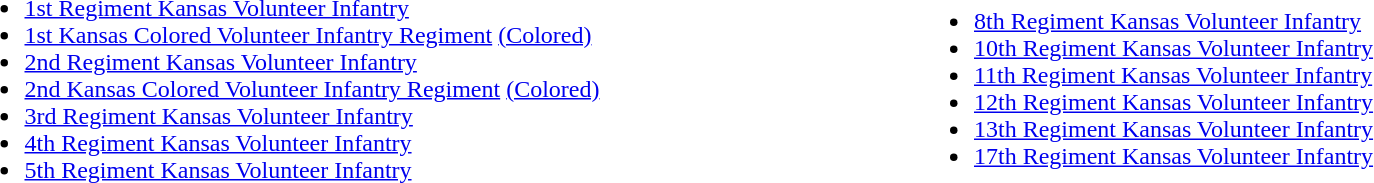<table width="100%" |>
<tr>
<td width="50%"><br><ul><li><a href='#'>1st Regiment Kansas Volunteer Infantry</a></li><li><a href='#'>1st Kansas Colored Volunteer Infantry Regiment</a> <a href='#'>(Colored)</a></li><li><a href='#'>2nd Regiment Kansas Volunteer Infantry</a></li><li><a href='#'>2nd Kansas Colored Volunteer Infantry Regiment</a> <a href='#'>(Colored)</a></li><li><a href='#'>3rd Regiment Kansas Volunteer Infantry</a></li><li><a href='#'>4th Regiment Kansas Volunteer Infantry</a></li><li><a href='#'>5th Regiment Kansas Volunteer Infantry</a></li></ul></td>
<td></td>
<td width="50%"><br><ul><li><a href='#'>8th Regiment Kansas Volunteer Infantry</a></li><li><a href='#'>10th Regiment Kansas Volunteer Infantry</a></li><li><a href='#'>11th Regiment Kansas Volunteer Infantry</a></li><li><a href='#'>12th Regiment Kansas Volunteer Infantry</a></li><li><a href='#'>13th Regiment Kansas Volunteer Infantry</a></li><li><a href='#'>17th Regiment Kansas Volunteer Infantry</a></li></ul></td>
</tr>
</table>
